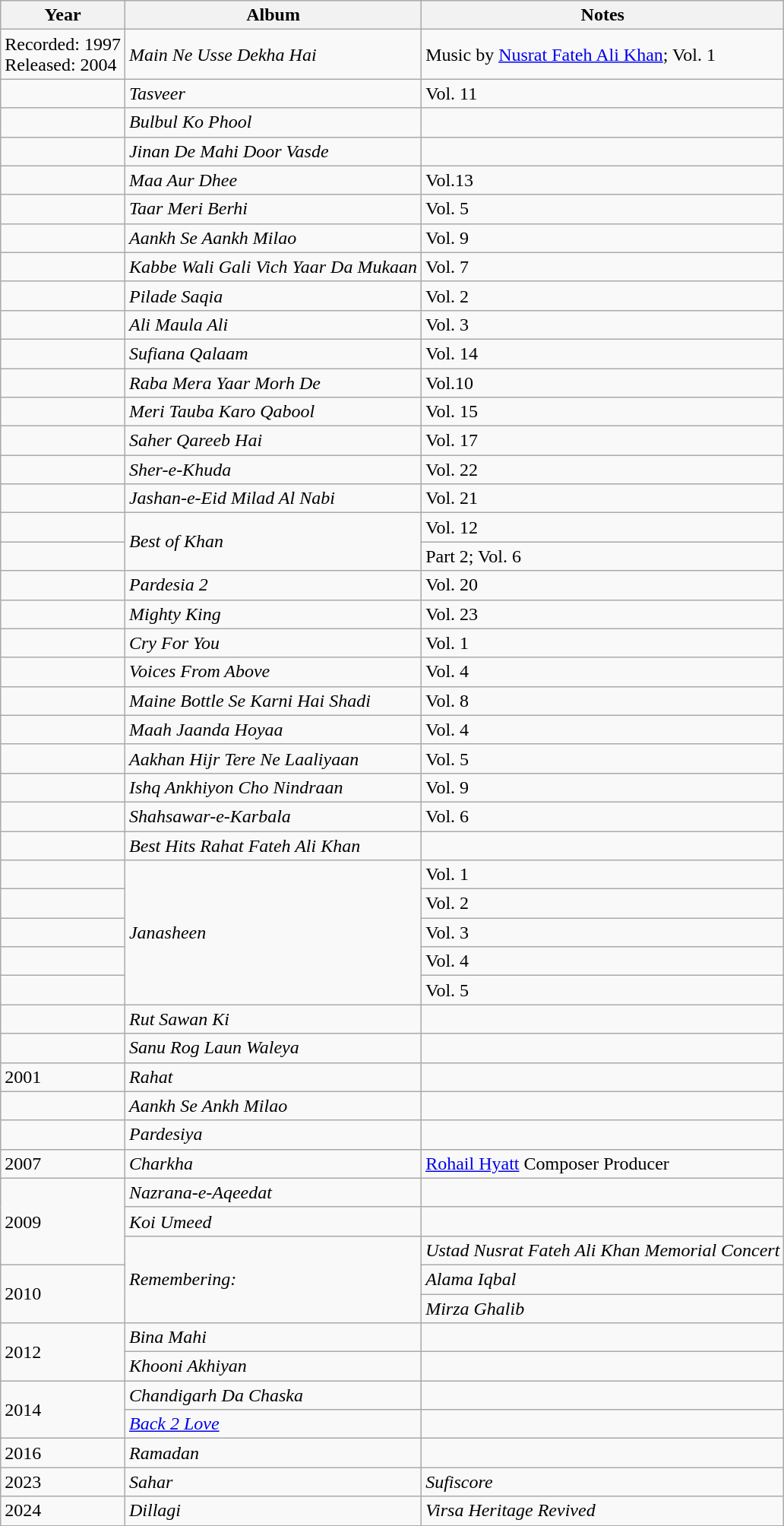<table class="wikitable">
<tr>
<th>Year</th>
<th>Album</th>
<th>Notes</th>
</tr>
<tr>
<td>Recorded: 1997<br>Released: 2004</td>
<td><em>Main Ne Usse Dekha Hai</em></td>
<td>Music by <a href='#'>Nusrat Fateh Ali Khan</a>; Vol. 1</td>
</tr>
<tr>
<td></td>
<td><em>Tasveer</em></td>
<td>Vol. 11</td>
</tr>
<tr>
<td></td>
<td><em>Bulbul Ko Phool</em></td>
<td></td>
</tr>
<tr>
<td></td>
<td><em>Jinan De Mahi Door Vasde</em></td>
<td></td>
</tr>
<tr>
<td></td>
<td><em>Maa Aur Dhee</em></td>
<td>Vol.13</td>
</tr>
<tr>
<td></td>
<td><em>Taar Meri Berhi</em></td>
<td>Vol. 5</td>
</tr>
<tr>
<td></td>
<td><em>Aankh Se Aankh Milao</em></td>
<td>Vol. 9</td>
</tr>
<tr>
<td></td>
<td><em>Kabbe Wali Gali Vich Yaar Da Mukaan</em></td>
<td>Vol. 7</td>
</tr>
<tr>
<td></td>
<td><em>Pilade Saqia</em></td>
<td>Vol. 2</td>
</tr>
<tr>
<td></td>
<td><em>Ali Maula Ali</em></td>
<td>Vol. 3</td>
</tr>
<tr>
<td></td>
<td><em>Sufiana Qalaam</em></td>
<td>Vol. 14</td>
</tr>
<tr>
<td></td>
<td><em>Raba Mera Yaar Morh De</em></td>
<td>Vol.10</td>
</tr>
<tr>
<td></td>
<td><em>Meri Tauba Karo Qabool</em></td>
<td>Vol. 15</td>
</tr>
<tr>
<td></td>
<td><em>Saher Qareeb Hai</em></td>
<td>Vol. 17</td>
</tr>
<tr>
<td></td>
<td><em>Sher-e-Khuda</em></td>
<td>Vol. 22</td>
</tr>
<tr>
<td></td>
<td><em>Jashan-e-Eid Milad Al Nabi</em></td>
<td>Vol. 21</td>
</tr>
<tr>
<td></td>
<td rowspan="2"><em>Best of Khan</em></td>
<td>Vol. 12</td>
</tr>
<tr>
<td></td>
<td>Part 2; Vol. 6</td>
</tr>
<tr>
<td></td>
<td><em>Pardesia 2</em></td>
<td>Vol. 20</td>
</tr>
<tr>
<td></td>
<td><em>Mighty King</em></td>
<td>Vol. 23</td>
</tr>
<tr>
<td></td>
<td><em>Cry For You</em></td>
<td>Vol. 1</td>
</tr>
<tr>
<td></td>
<td><em>Voices From Above</em></td>
<td>Vol. 4</td>
</tr>
<tr>
<td></td>
<td><em>Maine Bottle Se Karni Hai Shadi</em></td>
<td>Vol. 8</td>
</tr>
<tr>
<td></td>
<td><em>Maah Jaanda Hoyaa</em></td>
<td>Vol. 4</td>
</tr>
<tr>
<td></td>
<td><em>Aakhan Hijr Tere Ne Laaliyaan</em></td>
<td>Vol. 5</td>
</tr>
<tr>
<td></td>
<td><em>Ishq Ankhiyon Cho Nindraan</em></td>
<td>Vol. 9</td>
</tr>
<tr>
<td></td>
<td><em>Shahsawar-e-Karbala</em></td>
<td>Vol. 6</td>
</tr>
<tr>
<td></td>
<td><em>Best Hits Rahat Fateh Ali Khan</em></td>
<td></td>
</tr>
<tr>
<td></td>
<td rowspan="5"><em>Janasheen</em></td>
<td>Vol. 1</td>
</tr>
<tr>
<td></td>
<td>Vol. 2</td>
</tr>
<tr>
<td></td>
<td>Vol. 3</td>
</tr>
<tr>
<td></td>
<td>Vol. 4</td>
</tr>
<tr>
<td></td>
<td>Vol. 5</td>
</tr>
<tr>
<td></td>
<td><em>Rut Sawan Ki</em></td>
<td></td>
</tr>
<tr>
<td></td>
<td><em>Sanu Rog Laun Waleya</em></td>
<td></td>
</tr>
<tr>
<td>2001</td>
<td><em>Rahat</em></td>
<td></td>
</tr>
<tr>
<td></td>
<td><em>Aankh Se Ankh Milao</em></td>
<td></td>
</tr>
<tr>
<td></td>
<td><em>Pardesiya</em></td>
<td></td>
</tr>
<tr>
<td>2007</td>
<td><em>Charkha</em></td>
<td><a href='#'>Rohail Hyatt</a> Composer Producer</td>
</tr>
<tr>
<td rowspan="3">2009</td>
<td><em>Nazrana-e-Aqeedat</em></td>
<td></td>
</tr>
<tr>
<td><em>Koi Umeed</em></td>
<td></td>
</tr>
<tr>
<td rowspan="3"><em>Remembering:</em></td>
<td><em>Ustad Nusrat Fateh Ali Khan Memorial Concert</em></td>
</tr>
<tr>
<td rowspan="2">2010</td>
<td><em>Alama Iqbal</em></td>
</tr>
<tr>
<td><em>Mirza Ghalib</em></td>
</tr>
<tr>
<td rowspan="2">2012</td>
<td><em>Bina Mahi</em></td>
<td></td>
</tr>
<tr>
<td><em>Khooni Akhiyan</em></td>
<td></td>
</tr>
<tr>
<td rowspan="2">2014</td>
<td><em>Chandigarh Da Chaska</em></td>
<td></td>
</tr>
<tr>
<td><em><a href='#'>Back 2 Love</a></em></td>
<td></td>
</tr>
<tr>
<td>2016</td>
<td><em>Ramadan</em></td>
<td></td>
</tr>
<tr>
<td>2023</td>
<td><em>Sahar</em></td>
<td><em>Sufiscore</em></td>
</tr>
<tr>
<td>2024</td>
<td><em>Dillagi</em></td>
<td><em>Virsa Heritage Revived</em></td>
</tr>
</table>
